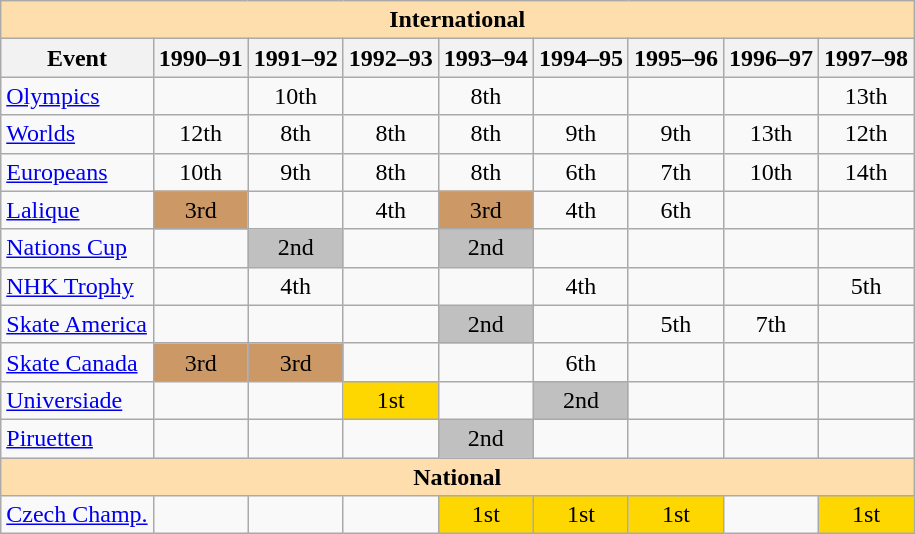<table class="wikitable" style="text-align:center">
<tr>
<th style="background-color: #ffdead; " colspan=9 align=center><strong>International</strong></th>
</tr>
<tr>
<th>Event</th>
<th>1990–91</th>
<th>1991–92</th>
<th>1992–93</th>
<th>1993–94</th>
<th>1994–95</th>
<th>1995–96</th>
<th>1996–97</th>
<th>1997–98</th>
</tr>
<tr>
<td align=left><a href='#'>Olympics</a></td>
<td></td>
<td>10th</td>
<td></td>
<td>8th</td>
<td></td>
<td></td>
<td></td>
<td>13th</td>
</tr>
<tr>
<td align=left><a href='#'>Worlds</a></td>
<td>12th</td>
<td>8th</td>
<td>8th</td>
<td>8th</td>
<td>9th</td>
<td>9th</td>
<td>13th</td>
<td>12th</td>
</tr>
<tr>
<td align=left><a href='#'>Europeans</a></td>
<td>10th</td>
<td>9th</td>
<td>8th</td>
<td>8th</td>
<td>6th</td>
<td>7th</td>
<td>10th</td>
<td>14th</td>
</tr>
<tr>
<td align=left><a href='#'>Lalique</a></td>
<td bgcolor=cc9966>3rd</td>
<td></td>
<td>4th</td>
<td bgcolor=cc9966>3rd</td>
<td>4th</td>
<td>6th</td>
<td></td>
<td></td>
</tr>
<tr>
<td align=left><a href='#'>Nations Cup</a></td>
<td></td>
<td bgcolor=silver>2nd</td>
<td></td>
<td bgcolor=silver>2nd</td>
<td></td>
<td></td>
<td></td>
<td></td>
</tr>
<tr>
<td align=left><a href='#'>NHK Trophy</a></td>
<td></td>
<td>4th</td>
<td></td>
<td></td>
<td>4th</td>
<td></td>
<td></td>
<td>5th</td>
</tr>
<tr>
<td align=left><a href='#'>Skate America</a></td>
<td></td>
<td></td>
<td></td>
<td bgcolor=silver>2nd</td>
<td></td>
<td>5th</td>
<td>7th</td>
<td></td>
</tr>
<tr>
<td align=left><a href='#'>Skate Canada</a></td>
<td bgcolor=cc9966>3rd</td>
<td bgcolor=cc9966>3rd</td>
<td></td>
<td></td>
<td>6th</td>
<td></td>
<td></td>
<td></td>
</tr>
<tr>
<td align=left><a href='#'>Universiade</a></td>
<td></td>
<td></td>
<td bgcolor=gold>1st</td>
<td></td>
<td bgcolor=silver>2nd</td>
<td></td>
<td></td>
<td></td>
</tr>
<tr>
<td align=left><a href='#'>Piruetten</a></td>
<td></td>
<td></td>
<td></td>
<td bgcolor=silver>2nd</td>
<td></td>
<td></td>
<td></td>
<td></td>
</tr>
<tr>
<th style="background-color: #ffdead; " colspan=9 align=center><strong>National</strong></th>
</tr>
<tr>
<td align=left><a href='#'>Czech Champ.</a></td>
<td></td>
<td></td>
<td></td>
<td bgcolor=gold>1st</td>
<td bgcolor=gold>1st</td>
<td bgcolor=gold>1st</td>
<td></td>
<td bgcolor=gold>1st</td>
</tr>
</table>
